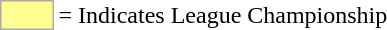<table>
<tr>
<td style="background-color:#FFFE91; border:1px solid #aaaaaa; width:2em;"></td>
<td>= Indicates League Championship</td>
</tr>
</table>
